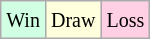<table class="wikitable">
<tr>
<td style="background-color: #d0ffe3;"><small>Win</small></td>
<td style="background-color: #ffffdd;"><small>Draw</small></td>
<td style="background-color: #ffd0e3;"><small>Loss</small></td>
</tr>
</table>
